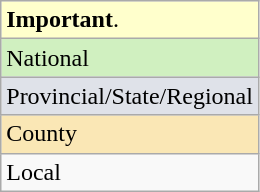<table class="wikitable">
<tr style="background:#ffc;">
<td><strong>Important</strong>.</td>
</tr>
<tr style="background:#d0f0c0">
<td>National</td>
</tr>
<tr style="background:#dfe2e9">
<td>Provincial/State/Regional</td>
</tr>
<tr style="background:#fae7b5">
<td>County</td>
</tr>
<tr>
<td>Local</td>
</tr>
</table>
